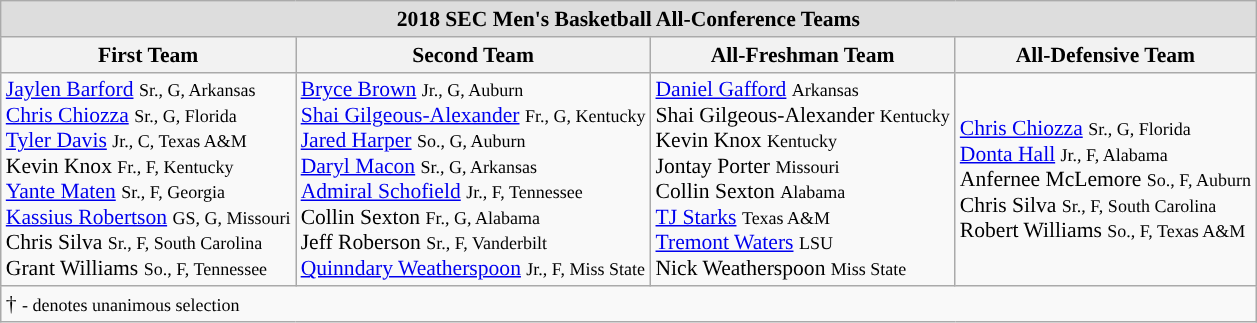<table class="wikitable" style="white-space:nowrap; font-size:90%;">
<tr>
<td colspan="7" style="text-align:center; background:#ddd;"><strong>2018 SEC Men's Basketball All-Conference Teams</strong></td>
</tr>
<tr>
<th>First Team</th>
<th>Second Team</th>
<th>All-Freshman Team</th>
<th>All-Defensive Team</th>
</tr>
<tr>
<td><a href='#'>Jaylen Barford</a> <small>Sr., G, Arkansas</small><br><a href='#'>Chris Chiozza</a> <small>Sr., G, Florida</small><br><a href='#'>Tyler Davis</a> <small>Jr., C, Texas A&M</small><br>Kevin Knox <small>Fr., F, Kentucky</small><br><a href='#'>Yante Maten</a> <small>Sr., F, Georgia</small><br><a href='#'>Kassius Robertson</a> <small>GS, G, Missouri</small><br>Chris Silva <small>Sr., F, South Carolina</small><br>Grant Williams <small>So., F, Tennessee</small></td>
<td><a href='#'>Bryce Brown</a> <small>Jr., G, Auburn</small><br><a href='#'>Shai Gilgeous-Alexander</a> <small>Fr., G, Kentucky</small><br><a href='#'>Jared Harper</a> <small>So., G, Auburn</small><br><a href='#'>Daryl Macon</a> <small>Sr., G, Arkansas</small><br><a href='#'>Admiral Schofield</a> <small>Jr., F, Tennessee</small><br>Collin Sexton <small>Fr., G, Alabama</small><br>Jeff Roberson <small>Sr., F, Vanderbilt</small><br><a href='#'>Quinndary Weatherspoon</a> <small>Jr., F, Miss State</small></td>
<td><a href='#'>Daniel Gafford</a> <small>Arkansas</small><br>Shai Gilgeous-Alexander <small>Kentucky</small><br>Kevin Knox <small>Kentucky</small><br>Jontay Porter <small>Missouri</small><br>Collin Sexton <small>Alabama</small><br><a href='#'>TJ Starks</a> <small>Texas A&M</small><br><a href='#'>Tremont Waters</a> <small>LSU</small><br>Nick Weatherspoon <small>Miss State</small><br></td>
<td><a href='#'>Chris Chiozza</a> <small>Sr., G, Florida</small><br><a href='#'>Donta Hall</a> <small>Jr., F, Alabama</small><br>Anfernee McLemore <small>So., F, Auburn</small><br>Chris Silva <small>Sr., F, South Carolina</small> <br>Robert Williams <small>So., F, Texas A&M</small><br></td>
</tr>
<tr>
<td colspan="5" style="text-align:left;">† <small>- denotes unanimous selection</small></td>
</tr>
</table>
